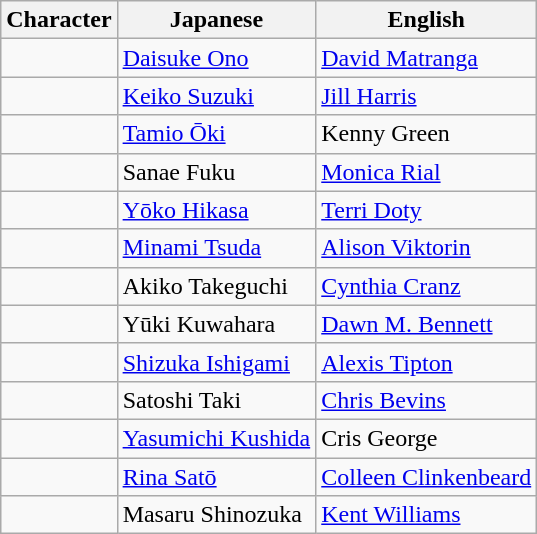<table class="wikitable">
<tr>
<th>Character</th>
<th>Japanese</th>
<th>English</th>
</tr>
<tr>
<td></td>
<td><a href='#'>Daisuke Ono</a></td>
<td><a href='#'>David Matranga</a></td>
</tr>
<tr>
<td></td>
<td><a href='#'>Keiko Suzuki</a></td>
<td><a href='#'>Jill Harris</a></td>
</tr>
<tr>
<td></td>
<td><a href='#'>Tamio Ōki</a></td>
<td>Kenny Green</td>
</tr>
<tr>
<td></td>
<td>Sanae Fuku</td>
<td><a href='#'>Monica Rial</a></td>
</tr>
<tr>
<td></td>
<td><a href='#'>Yōko Hikasa</a></td>
<td><a href='#'>Terri Doty</a></td>
</tr>
<tr>
<td></td>
<td><a href='#'>Minami Tsuda</a></td>
<td><a href='#'>Alison Viktorin</a></td>
</tr>
<tr>
<td></td>
<td>Akiko Takeguchi</td>
<td><a href='#'>Cynthia Cranz</a></td>
</tr>
<tr>
<td></td>
<td>Yūki Kuwahara</td>
<td><a href='#'>Dawn M. Bennett</a></td>
</tr>
<tr>
<td></td>
<td><a href='#'>Shizuka Ishigami</a></td>
<td><a href='#'>Alexis Tipton</a></td>
</tr>
<tr>
<td></td>
<td>Satoshi Taki</td>
<td><a href='#'>Chris Bevins</a></td>
</tr>
<tr>
<td></td>
<td><a href='#'>Yasumichi Kushida</a></td>
<td>Cris George</td>
</tr>
<tr>
<td></td>
<td><a href='#'>Rina Satō</a></td>
<td><a href='#'>Colleen Clinkenbeard</a></td>
</tr>
<tr>
<td></td>
<td>Masaru Shinozuka</td>
<td><a href='#'>Kent Williams</a></td>
</tr>
</table>
